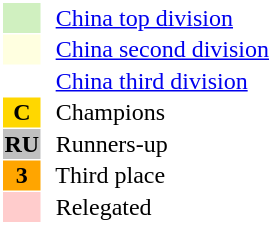<table style="border: 1px solid #ffffff; background-color: #ffffff" cellspacing="1" cellpadding="1">
<tr>
<td bgcolor="#D0F0C0" width="20"></td>
<td bgcolor="#ffffff" align="left">  <a href='#'>China top division</a></td>
</tr>
<tr>
<td bgcolor="#FFFFE0" width="20"></td>
<td bgcolor="#ffffff" align="left">  <a href='#'>China second division</a></td>
</tr>
<tr>
<th bgcolor="#ffffff" width="20"></th>
<td bgcolor="#ffffff" align="left">  <a href='#'>China third division</a></td>
</tr>
<tr>
<th bgcolor="#FFD700" width="20">C</th>
<td bgcolor="#ffffff" align="left">  Champions</td>
</tr>
<tr>
<th bgcolor="#C0C0C0" width="20">RU</th>
<td bgcolor="#ffffff" align="left">  Runners-up</td>
</tr>
<tr>
<th bgcolor="#FFA500" width="20">3</th>
<td bgcolor="#ffffff" align="left">  Third place</td>
</tr>
<tr>
<th bgcolor="#ffcccc" width="20"></th>
<td bgcolor="#ffffff" align="left">  Relegated</td>
</tr>
</table>
